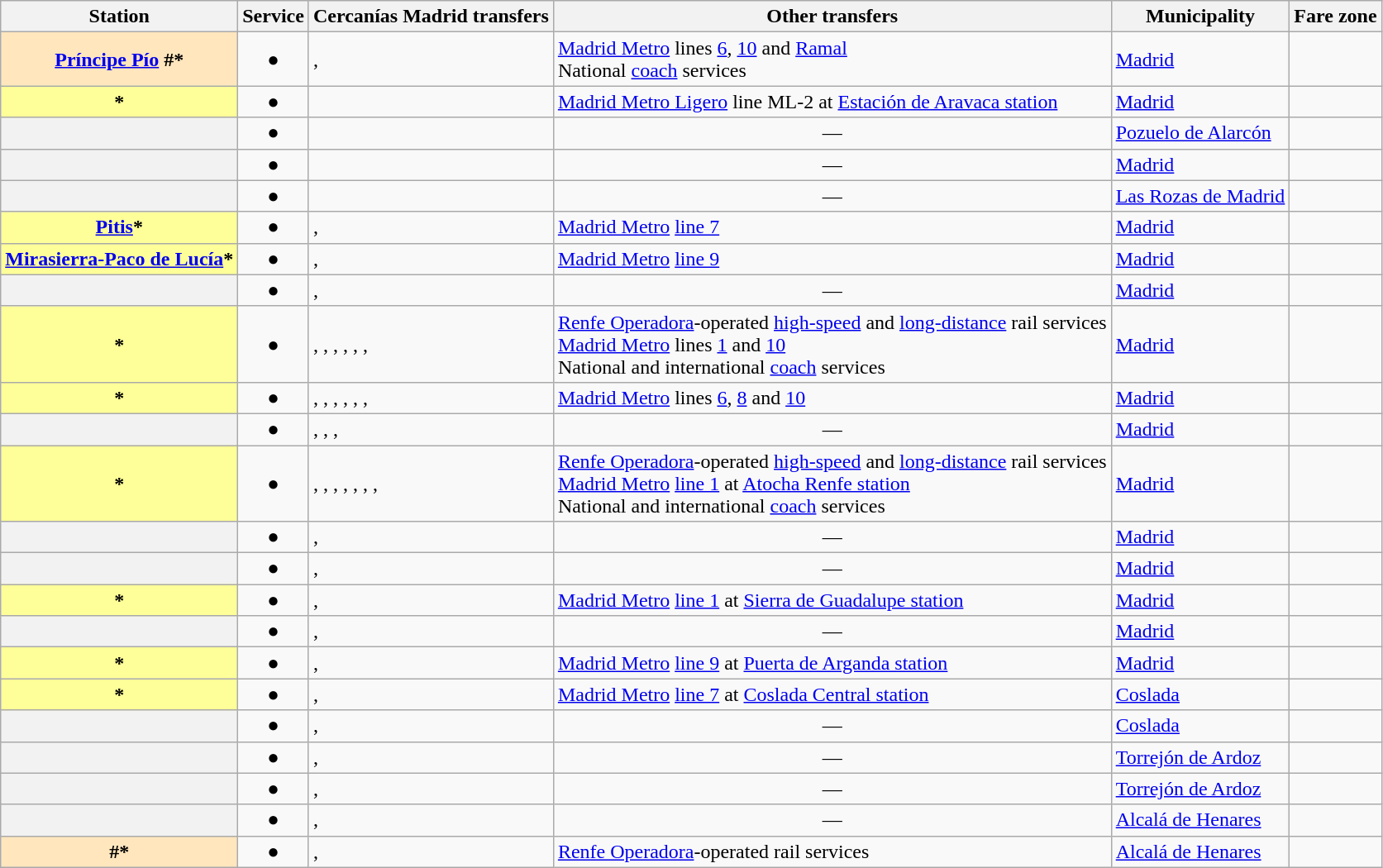<table class="wikitable sortable plainrowheaders">
<tr>
<th scope=col>Station</th>
<th scope=col>Service</th>
<th scope=col>Cercanías Madrid transfers</th>
<th scope=col>Other transfers</th>
<th scope=col>Municipality</th>
<th scope=col>Fare zone</th>
</tr>
<tr>
<th scope=row style="background-color:#FFE6BD"><a href='#'>Príncipe Pío</a> #*</th>
<td align=center>●</td>
<td>, </td>
<td><a href='#'>Madrid Metro</a> lines <a href='#'>6</a>, <a href='#'>10</a> and <a href='#'>Ramal</a><br> National <a href='#'>coach</a> services</td>
<td><a href='#'>Madrid</a></td>
<td align=center></td>
</tr>
<tr>
<th scope=row style="background-color:#FFFF99">*</th>
<td align=center>●</td>
<td></td>
<td><a href='#'>Madrid Metro Ligero</a> line ML-2 at <a href='#'>Estación de Aravaca station</a></td>
<td><a href='#'>Madrid</a></td>
<td align=center></td>
</tr>
<tr>
<th scope=row></th>
<td align=center>●</td>
<td></td>
<td align=center>—</td>
<td><a href='#'>Pozuelo de Alarcón</a></td>
<td align=center></td>
</tr>
<tr>
<th scope=row></th>
<td align=center>●</td>
<td></td>
<td align=center>—</td>
<td><a href='#'>Madrid</a></td>
<td align=center></td>
</tr>
<tr>
<th scope=row></th>
<td align=center>●</td>
<td></td>
<td align=center>—</td>
<td><a href='#'>Las Rozas de Madrid</a></td>
<td align=center></td>
</tr>
<tr>
<th scope=row style="background-color:#FFFF99"><a href='#'>Pitis</a>*</th>
<td align=center>●</td>
<td>, </td>
<td><a href='#'>Madrid Metro</a> <a href='#'>line 7</a></td>
<td><a href='#'>Madrid</a></td>
<td align=center></td>
</tr>
<tr>
<th scope=row style="background-color:#FFFF99"><a href='#'>Mirasierra-Paco de Lucía</a>*</th>
<td align=center>●</td>
<td>, </td>
<td><a href='#'>Madrid Metro</a> <a href='#'>line 9</a></td>
<td><a href='#'>Madrid</a></td>
<td align=center></td>
</tr>
<tr>
<th scope=row></th>
<td align=center>●</td>
<td>, </td>
<td align=center>—</td>
<td><a href='#'>Madrid</a></td>
<td align=center></td>
</tr>
<tr>
<th scope=row style="background: #FFFF99;">*</th>
<td align=center>●</td>
<td>, , , , , , </td>
<td><a href='#'>Renfe Operadora</a>-operated <a href='#'>high-speed</a> and <a href='#'>long-distance</a> rail services<br><a href='#'>Madrid Metro</a> lines <a href='#'>1</a> and <a href='#'>10</a><br> National and international <a href='#'>coach</a> services</td>
<td><a href='#'>Madrid</a></td>
<td align=center></td>
</tr>
<tr>
<th scope=row style="background: #FFFF99;">*</th>
<td align=center>●</td>
<td>, , , , , , </td>
<td><a href='#'>Madrid Metro</a> lines <a href='#'>6</a>, <a href='#'>8</a> and <a href='#'>10</a></td>
<td><a href='#'>Madrid</a></td>
<td align=center></td>
</tr>
<tr>
<th scope=row></th>
<td align=center>●</td>
<td>, , , </td>
<td align=center>—</td>
<td><a href='#'>Madrid</a></td>
<td align=center></td>
</tr>
<tr>
<th scope=row style="background: #FFFF99;">*</th>
<td align=center>●</td>
<td>, , , , , , , </td>
<td><a href='#'>Renfe Operadora</a>-operated <a href='#'>high-speed</a> and <a href='#'>long-distance</a> rail services<br><a href='#'>Madrid Metro</a> <a href='#'>line 1</a> at <a href='#'>Atocha Renfe station</a><br> National and international <a href='#'>coach</a> services</td>
<td><a href='#'>Madrid</a></td>
<td align=center></td>
</tr>
<tr>
<th scope=row></th>
<td align=center>●</td>
<td>, </td>
<td align=center>—</td>
<td><a href='#'>Madrid</a></td>
<td align=center></td>
</tr>
<tr>
<th scope=row></th>
<td align=center>●</td>
<td>, </td>
<td align=center>—</td>
<td><a href='#'>Madrid</a></td>
<td align=center></td>
</tr>
<tr>
<th scope=row style="background: #FFFF99;">*</th>
<td align=center>●</td>
<td>, </td>
<td><a href='#'>Madrid Metro</a> <a href='#'>line 1</a> at <a href='#'>Sierra de Guadalupe station</a></td>
<td><a href='#'>Madrid</a></td>
<td align=center></td>
</tr>
<tr>
<th scope=row></th>
<td align=center>●</td>
<td>, </td>
<td align=center>—</td>
<td><a href='#'>Madrid</a></td>
<td align=center></td>
</tr>
<tr>
<th scope=row style="background: #FFFF99;">*</th>
<td align=center>●</td>
<td>, </td>
<td><a href='#'>Madrid Metro</a> <a href='#'>line 9</a> at <a href='#'>Puerta de Arganda station</a></td>
<td><a href='#'>Madrid</a></td>
<td align=center></td>
</tr>
<tr>
<th scope=row style="background: #FFFF99;">*</th>
<td align=center>●</td>
<td>, </td>
<td><a href='#'>Madrid Metro</a> <a href='#'>line 7</a> at <a href='#'>Coslada Central station</a></td>
<td><a href='#'>Coslada</a></td>
<td align=center></td>
</tr>
<tr>
<th scope=row></th>
<td align=center>●</td>
<td>, </td>
<td align=center>—</td>
<td><a href='#'>Coslada</a></td>
<td align=center></td>
</tr>
<tr>
<th scope=row></th>
<td align=center>●</td>
<td>, </td>
<td align=center>—</td>
<td><a href='#'>Torrejón de Ardoz</a></td>
<td align=center></td>
</tr>
<tr>
<th scope=row></th>
<td align=center>●</td>
<td>, </td>
<td align=center>—</td>
<td><a href='#'>Torrejón de Ardoz</a></td>
<td align=center></td>
</tr>
<tr>
<th scope=row></th>
<td align=center>●</td>
<td>, </td>
<td align=center>—</td>
<td><a href='#'>Alcalá de Henares</a></td>
<td align=center></td>
</tr>
<tr>
<th scope=row style="background-color:#FFE6BD">#*</th>
<td align=center>●</td>
<td>, </td>
<td><a href='#'>Renfe Operadora</a>-operated rail services</td>
<td><a href='#'>Alcalá de Henares</a></td>
<td align=center></td>
</tr>
</table>
